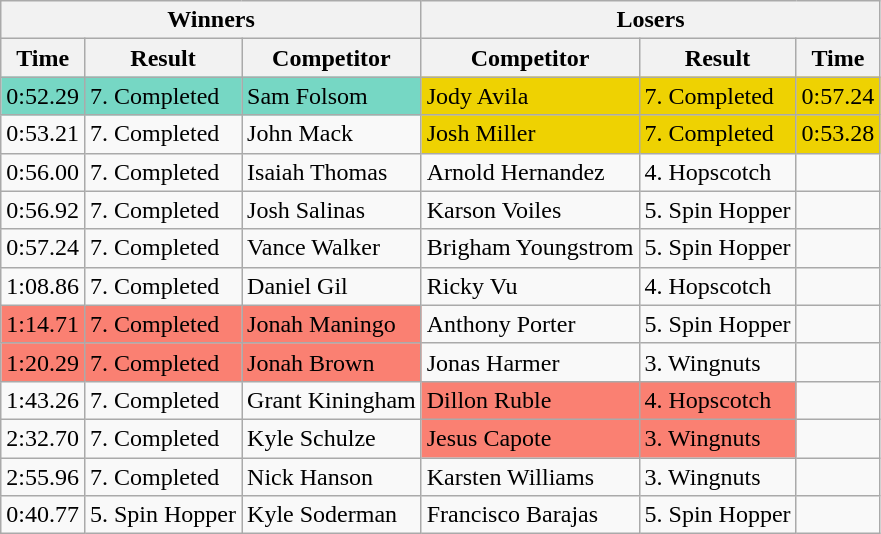<table class="wikitable sortable mw-collapsible">
<tr>
<th Colspan="3">Winners</th>
<th Colspan="3">Losers</th>
</tr>
<tr>
<th>Time</th>
<th>Result</th>
<th>Competitor</th>
<th>Competitor</th>
<th>Result</th>
<th>Time</th>
</tr>
<tr>
<td style="background-color:#76D7C4">0:52.29</td>
<td style="background-color:#76D7C4">7. Completed</td>
<td style="background-color:#76D7C4">Sam Folsom</td>
<td style="background-color:#EED202">Jody Avila</td>
<td style="background-color:#EED202">7. Completed</td>
<td style="background-color:#EED202">0:57.24</td>
</tr>
<tr>
<td>0:53.21</td>
<td>7. Completed</td>
<td>John Mack</td>
<td style="background-color:#EED202">Josh Miller</td>
<td style="background-color:#EED202">7. Completed</td>
<td style="background-color:#EED202">0:53.28</td>
</tr>
<tr>
<td>0:56.00</td>
<td>7. Completed</td>
<td>Isaiah Thomas</td>
<td>Arnold Hernandez</td>
<td>4. Hopscotch</td>
<td></td>
</tr>
<tr>
<td>0:56.92</td>
<td>7. Completed</td>
<td>Josh Salinas</td>
<td>Karson Voiles</td>
<td>5. Spin Hopper</td>
<td></td>
</tr>
<tr>
<td>0:57.24</td>
<td>7. Completed</td>
<td>Vance Walker</td>
<td>Brigham Youngstrom</td>
<td>5. Spin Hopper</td>
<td></td>
</tr>
<tr>
<td>1:08.86</td>
<td>7. Completed</td>
<td>Daniel Gil</td>
<td>Ricky Vu</td>
<td>4. Hopscotch</td>
<td></td>
</tr>
<tr>
<td style="background-color:#FA8072">1:14.71</td>
<td style="background-color:#FA8072">7. Completed</td>
<td style="background-color:#FA8072">Jonah Maningo</td>
<td>Anthony Porter</td>
<td>5. Spin Hopper</td>
<td></td>
</tr>
<tr>
<td style="background-color:#FA8072">1:20.29</td>
<td style="background-color:#FA8072">7. Completed</td>
<td style="background-color:#FA8072">Jonah Brown</td>
<td>Jonas Harmer</td>
<td>3. Wingnuts</td>
<td></td>
</tr>
<tr>
<td>1:43.26</td>
<td>7. Completed</td>
<td>Grant Kiningham</td>
<td style="background-color:#FA8072">Dillon Ruble</td>
<td style="background-color:#FA8072">4. Hopscotch</td>
<td></td>
</tr>
<tr>
<td>2:32.70</td>
<td>7. Completed</td>
<td>Kyle Schulze</td>
<td style="background-color:#FA8072">Jesus Capote</td>
<td style="background-color:#FA8072">3. Wingnuts</td>
<td></td>
</tr>
<tr>
<td>2:55.96</td>
<td>7. Completed</td>
<td>Nick Hanson</td>
<td>Karsten Williams</td>
<td>3. Wingnuts</td>
<td></td>
</tr>
<tr>
<td>0:40.77</td>
<td>5. Spin Hopper</td>
<td>Kyle Soderman</td>
<td>Francisco Barajas</td>
<td>5. Spin Hopper</td>
<td></td>
</tr>
</table>
